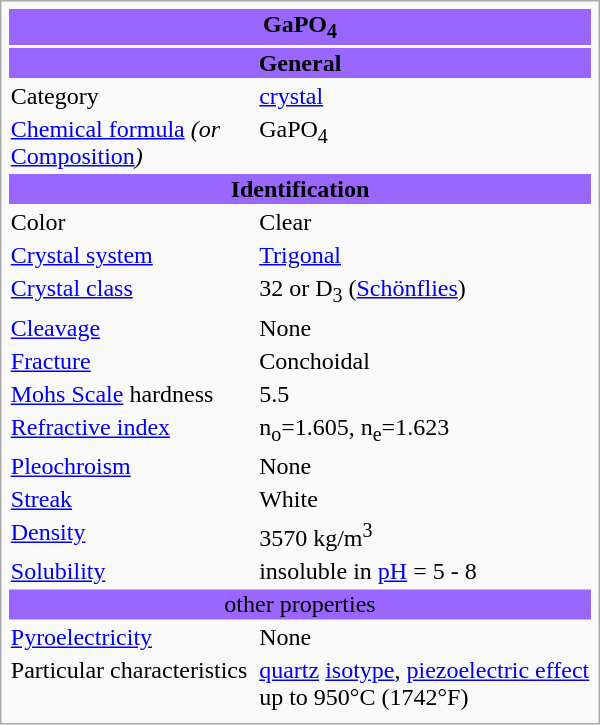<table class="infobox" style="width: 25em;">
<tr ---- align=center bgcolor="#9966FF">
<th colspan=2 align=center>GaPO<sub>4</sub></th>
</tr>
<tr ---- align=center bgcolor="#9966FF">
<th colspan=2>General</th>
</tr>
<tr ---->
<td>Category</td>
<td><a href='#'>crystal</a></td>
</tr>
<tr ---->
<td><a href='#'>Chemical formula</a> <em>(or</em> <a href='#'>Composition</a><em>)</em></td>
<td>GaPO<sub>4</sub></td>
</tr>
<tr ---- align="center" bgcolor="#9966FF">
<th colspan=2>Identification</th>
</tr>
<tr ---->
<td>Color</td>
<td>Clear</td>
</tr>
<tr ---->
<td><a href='#'>Crystal system</a></td>
<td><a href='#'>Trigonal</a></td>
</tr>
<tr ---->
<td><a href='#'>Crystal class</a></td>
<td>32 or D<sub>3</sub> (<a href='#'>Schönflies</a>)</td>
</tr>
<tr ---->
<td><a href='#'>Cleavage</a></td>
<td>None</td>
</tr>
<tr ---->
<td><a href='#'>Fracture</a></td>
<td>Conchoidal</td>
</tr>
<tr ---->
<td><a href='#'>Mohs Scale</a> hardness</td>
<td>5.5</td>
</tr>
<tr ---->
<td><a href='#'>Refractive index</a></td>
<td>n<sub>o</sub>=1.605, n<sub>e</sub>=1.623</td>
</tr>
<tr ---->
<td><a href='#'>Pleochroism</a></td>
<td>None</td>
</tr>
<tr ---->
<td><a href='#'>Streak</a></td>
<td>White</td>
</tr>
<tr ---->
<td><a href='#'>Density</a></td>
<td>3570 kg/m<sup>3</sup></td>
</tr>
<tr ---->
<td><a href='#'>Solubility</a></td>
<td>insoluble in <a href='#'>pH</a> = 5 - 8</td>
</tr>
<tr ---- align="center" bgcolor="#9966FF">
<td colspan=2>other properties</td>
</tr>
<tr ---->
<td><a href='#'>Pyroelectricity</a></td>
<td>None</td>
</tr>
<tr ---->
<td>Particular characteristics</td>
<td><a href='#'>quartz</a> <a href='#'>isotype</a>, <a href='#'>piezoelectric effect</a> up to 950°C (1742°F)</td>
</tr>
<tr ---->
</tr>
</table>
